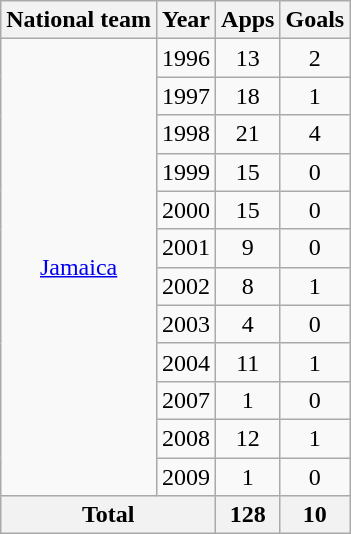<table class=wikitable style="text-align: center;">
<tr>
<th>National team</th>
<th>Year</th>
<th>Apps</th>
<th>Goals</th>
</tr>
<tr>
<td rowspan=12><a href='#'>Jamaica</a></td>
<td>1996</td>
<td>13</td>
<td>2</td>
</tr>
<tr>
<td>1997</td>
<td>18</td>
<td>1</td>
</tr>
<tr>
<td>1998</td>
<td>21</td>
<td>4</td>
</tr>
<tr>
<td>1999</td>
<td>15</td>
<td>0</td>
</tr>
<tr>
<td>2000</td>
<td>15</td>
<td>0</td>
</tr>
<tr>
<td>2001</td>
<td>9</td>
<td>0</td>
</tr>
<tr>
<td>2002</td>
<td>8</td>
<td>1</td>
</tr>
<tr>
<td>2003</td>
<td>4</td>
<td>0</td>
</tr>
<tr>
<td>2004</td>
<td>11</td>
<td>1</td>
</tr>
<tr>
<td>2007</td>
<td>1</td>
<td>0</td>
</tr>
<tr>
<td>2008</td>
<td>12</td>
<td>1</td>
</tr>
<tr>
<td>2009</td>
<td>1</td>
<td>0</td>
</tr>
<tr>
<th colspan=2>Total</th>
<th>128</th>
<th>10</th>
</tr>
</table>
